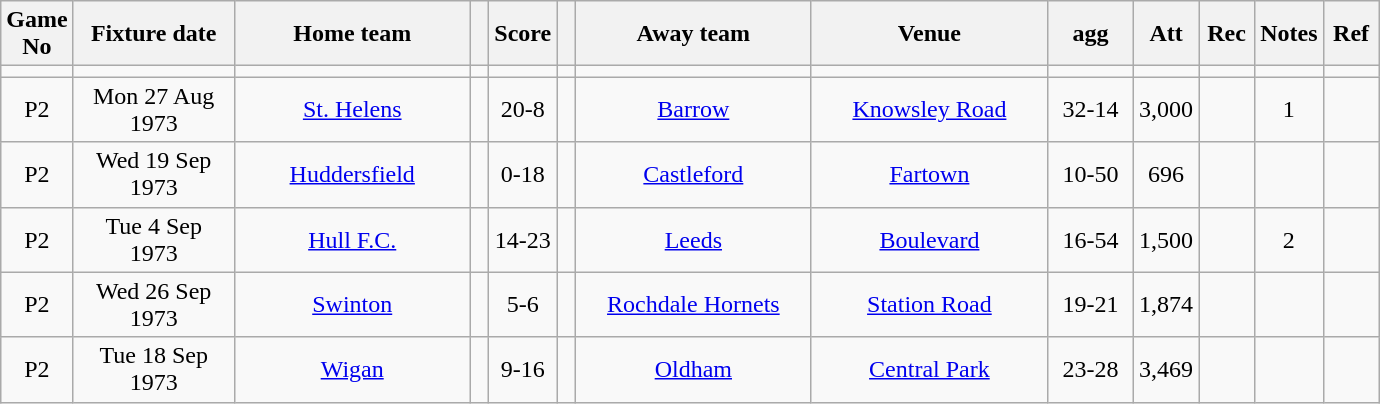<table class="wikitable" style="text-align:center;">
<tr>
<th width=20 abbr="No">Game No</th>
<th width=100 abbr="Date">Fixture date</th>
<th width=150 abbr="Home team">Home team</th>
<th width=5 abbr="space"></th>
<th width=20 abbr="Score">Score</th>
<th width=5 abbr="space"></th>
<th width=150 abbr="Away team">Away team</th>
<th width=150 abbr="Venue">Venue</th>
<th width=50 abbr="Agg">agg</th>
<th width=30 abbr="Att">Att</th>
<th width=30 abbr="Rec">Rec</th>
<th width=20 abbr="Notes">Notes</th>
<th width=30 abbr="Ref">Ref</th>
</tr>
<tr>
<td></td>
<td></td>
<td></td>
<td></td>
<td></td>
<td></td>
<td></td>
<td></td>
<td></td>
<td></td>
<td></td>
<td></td>
</tr>
<tr>
<td>P2</td>
<td>Mon 27 Aug 1973</td>
<td><a href='#'>St. Helens</a></td>
<td></td>
<td>20-8</td>
<td></td>
<td><a href='#'>Barrow</a></td>
<td><a href='#'>Knowsley Road</a></td>
<td>32-14</td>
<td>3,000</td>
<td></td>
<td>1</td>
<td></td>
</tr>
<tr>
<td>P2</td>
<td>Wed 19 Sep 1973</td>
<td><a href='#'>Huddersfield</a></td>
<td></td>
<td>0-18</td>
<td></td>
<td><a href='#'>Castleford</a></td>
<td><a href='#'>Fartown</a></td>
<td>10-50</td>
<td>696</td>
<td></td>
<td></td>
<td></td>
</tr>
<tr>
<td>P2</td>
<td>Tue 4 Sep 1973</td>
<td><a href='#'>Hull F.C.</a></td>
<td></td>
<td>14-23</td>
<td></td>
<td><a href='#'>Leeds</a></td>
<td><a href='#'>Boulevard</a></td>
<td>16-54</td>
<td>1,500</td>
<td></td>
<td>2</td>
<td></td>
</tr>
<tr>
<td>P2</td>
<td>Wed 26 Sep 1973</td>
<td><a href='#'>Swinton</a></td>
<td></td>
<td>5-6</td>
<td></td>
<td><a href='#'>Rochdale Hornets</a></td>
<td><a href='#'>Station Road</a></td>
<td>19-21</td>
<td>1,874</td>
<td></td>
<td></td>
<td></td>
</tr>
<tr>
<td>P2</td>
<td>Tue 18 Sep 1973</td>
<td><a href='#'>Wigan</a></td>
<td></td>
<td>9-16</td>
<td></td>
<td><a href='#'>Oldham</a></td>
<td><a href='#'>Central Park</a></td>
<td>23-28</td>
<td>3,469</td>
<td></td>
<td></td>
<td></td>
</tr>
</table>
